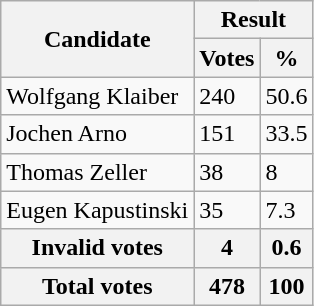<table class="wikitable">
<tr>
<th rowspan="2">Candidate</th>
<th colspan="2">Result</th>
</tr>
<tr>
<th>Votes</th>
<th>%</th>
</tr>
<tr>
<td>Wolfgang Klaiber</td>
<td>240</td>
<td>50.6</td>
</tr>
<tr>
<td>Jochen Arno</td>
<td>151</td>
<td>33.5</td>
</tr>
<tr>
<td>Thomas Zeller</td>
<td>38</td>
<td>8</td>
</tr>
<tr>
<td>Eugen Kapustinski</td>
<td>35</td>
<td>7.3</td>
</tr>
<tr>
<th>Invalid votes</th>
<th>4</th>
<th>0.6</th>
</tr>
<tr>
<th>Total votes</th>
<th>478</th>
<th>100</th>
</tr>
</table>
